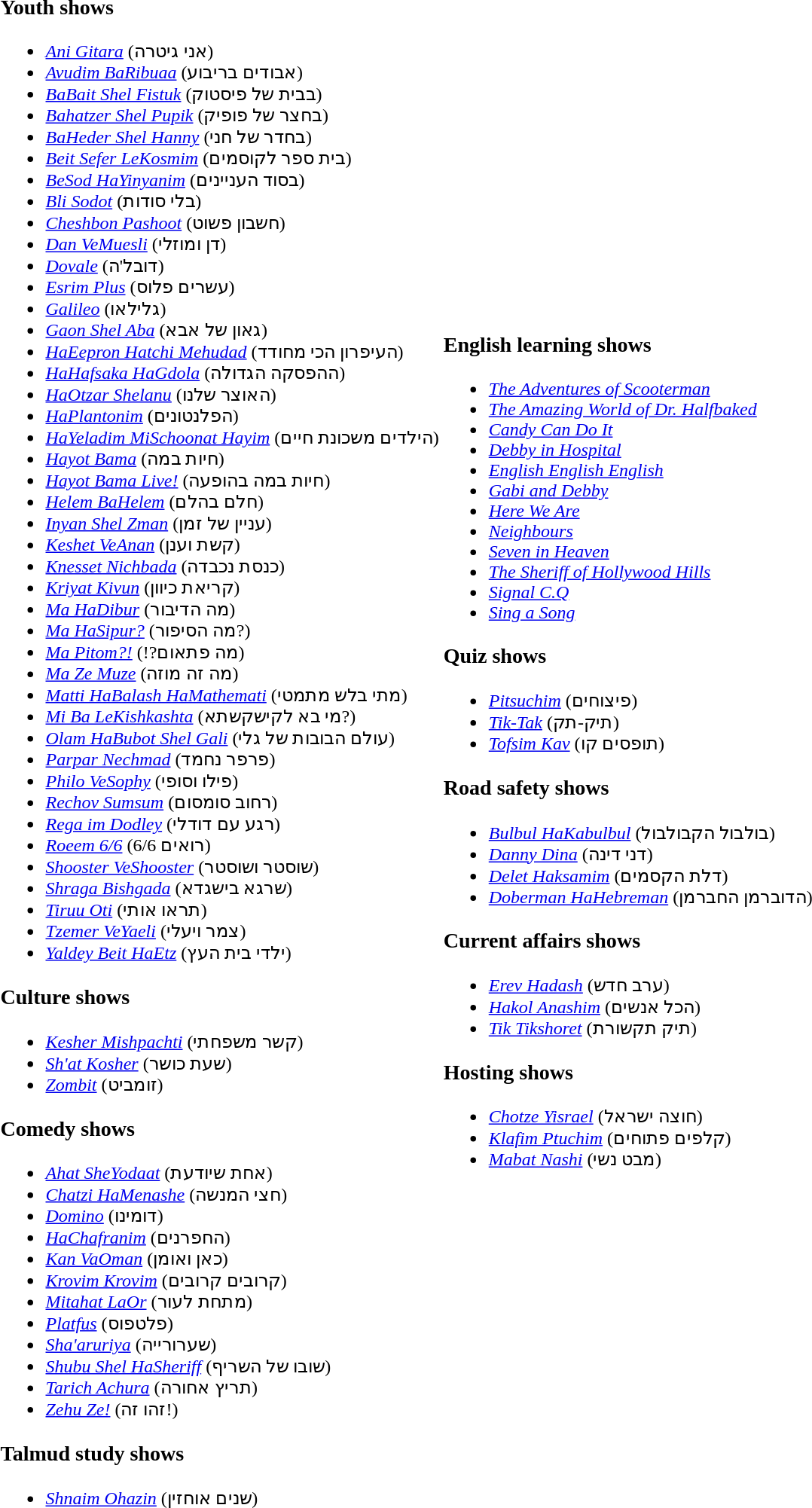<table>
<tr>
<td><br><h3>Youth shows</h3><ul><li><em><a href='#'>Ani Gitara</a></em> (אני גיטרה)</li><li><em><a href='#'>Avudim BaRibuaa</a></em> (אבודים בריבוע)</li><li><em><a href='#'>BaBait Shel Fistuk</a></em> (בבית של פיסטוק)</li><li><em><a href='#'>Bahatzer Shel Pupik</a></em> (בחצר של פופיק)</li><li><em><a href='#'>BaHeder Shel Hanny</a></em> (בחדר של חני)</li><li><em><a href='#'>Beit Sefer LeKosmim</a></em> (בית ספר לקוסמים)</li><li><em><a href='#'>BeSod HaYinyanim</a></em> (בסוד העניינים)</li><li><em><a href='#'>Bli Sodot</a></em> (בלי סודות)</li><li><em><a href='#'>Cheshbon Pashoot</a></em> (חשבון פשוט)</li><li><em><a href='#'>Dan VeMuesli</a></em> (דן ומוזלי)</li><li><em><a href='#'>Dovale</a></em> (דובל'ה)</li><li><em><a href='#'>Esrim Plus</a></em> (עשרים פלוס)</li><li><em><a href='#'>Galileo</a></em> (גלילאו)</li><li><em><a href='#'>Gaon Shel Aba</a></em> (גאון של אבא)</li><li><em><a href='#'>HaEepron Hatchi Mehudad</a></em> (העיפרון הכי מחודד)</li><li><em><a href='#'>HaHafsaka HaGdola</a></em> (ההפסקה הגדולה)</li><li><em><a href='#'>HaOtzar Shelanu</a></em> (האוצר שלנו)</li><li><em><a href='#'>HaPlantonim</a></em> (הפלנטונים)</li><li><em><a href='#'>HaYeladim MiSchoonat Hayim</a></em> (הילדים משכונת חיים)</li><li><em><a href='#'>Hayot Bama</a></em> (חיות במה)</li><li><em><a href='#'>Hayot Bama Live!</a></em> (חיות במה בהופעה)</li><li><em><a href='#'>Helem BaHelem</a></em> (חלם בהלם)</li><li><em><a href='#'>Inyan Shel Zman</a></em> (עניין של זמן)</li><li><em><a href='#'>Keshet VeAnan</a></em> (קשת וענן)</li><li><em><a href='#'>Knesset Nichbada</a></em> (כנסת נכבדה)</li><li><em><a href='#'>Kriyat Kivun</a></em> (קריאת כיוון)</li><li><em><a href='#'>Ma HaDibur</a></em> (מה הדיבור)</li><li><em><a href='#'>Ma HaSipur?</a></em> (מה הסיפור?)</li><li><em><a href='#'>Ma Pitom?!</a></em> (!?מה פתאום)</li><li><em><a href='#'>Ma Ze Muze</a></em> (מה זה מוזה)</li><li><em><a href='#'>Matti HaBalash HaMathemati</a></em> (מתי בלש מתמטי)</li><li><em><a href='#'>Mi Ba LeKishkashta</a></em> (מי בא לקישקשתא?)</li><li><em><a href='#'>Olam HaBubot Shel Gali</a></em> (עולם הבובות של גלי)</li><li><em><a href='#'>Parpar Nechmad</a></em> (פרפר נחמד)</li><li><em><a href='#'>Philo VeSophy</a></em> (פילו וסופי)</li><li><em><a href='#'>Rechov Sumsum</a></em> (רחוב סומסום)</li><li><em><a href='#'>Rega im Dodley</a></em> (רגע עם דודלי)</li><li><em><a href='#'>Roeem 6/6</a></em> (רואים 6/6)</li><li><em><a href='#'>Shooster VeShooster</a></em> (שוסטר ושוסטר)</li><li><em><a href='#'>Shraga Bishgada</a></em> (שרגא בישגדא)</li><li><em><a href='#'>Tiruu Oti</a></em> (תראו אותי)</li><li><em><a href='#'>Tzemer VeYaeli</a></em> (צמר ויעלי)</li><li><em><a href='#'>Yaldey Beit HaEtz</a></em> (ילדי בית העץ)</li></ul><h3>Culture shows</h3><ul><li><em><a href='#'>Kesher Mishpachti</a></em> (קשר משפחתי)</li><li><em><a href='#'>Sh'at Kosher</a></em> (שעת כושר)</li><li><em><a href='#'>Zombit</a></em> (זומביט)</li></ul><h3>Comedy shows</h3><ul><li><em><a href='#'>Ahat SheYodaat</a></em> (אחת שיודעת)</li><li><em><a href='#'>Chatzi HaMenashe</a></em> (חצי המנשה)</li><li><em><a href='#'>Domino</a></em> (דומינו)</li><li><em><a href='#'>HaChafranim</a></em> (החפרנים)</li><li><em><a href='#'>Kan VaOman</a></em> (כאן ואומן)</li><li><em><a href='#'>Krovim Krovim</a></em> (קרובים קרובים)</li><li><em><a href='#'>Mitahat LaOr</a></em> (מתחת לעור)</li><li><em><a href='#'>Platfus</a></em> (פלטפוס)</li><li><em><a href='#'>Sha'aruriya</a></em> (שערורייה)</li><li><em><a href='#'>Shubu Shel HaSheriff</a></em> (שובו של השריף)</li><li><em><a href='#'>Tarich Achura</a></em> (תריץ אחורה)</li><li><em><a href='#'>Zehu Ze!</a></em> (זהו זה!)</li></ul><h3>Talmud study shows</h3><ul><li><em><a href='#'>Shnaim Ohazin</a></em> (שנים אוחזין)</li></ul></td>
<td><br><h3>English learning shows</h3><ul><li><em><a href='#'>The Adventures of Scooterman</a></em></li><li><em><a href='#'>The Amazing World of Dr. Halfbaked</a></em></li><li><em><a href='#'>Candy Can Do It</a></em></li><li><em><a href='#'>Debby in Hospital</a></em></li><li><em><a href='#'>English English English</a></em></li><li><em><a href='#'>Gabi and Debby</a></em></li><li><em><a href='#'>Here We Are</a></em></li><li><em><a href='#'>Neighbours</a></em></li><li><em><a href='#'>Seven in Heaven</a></em></li><li><em><a href='#'>The Sheriff of Hollywood Hills</a></em></li><li><em><a href='#'>Signal C.Q</a></em></li><li><em><a href='#'>Sing a Song</a></em></li></ul><h3>Quiz shows</h3><ul><li><em><a href='#'>Pitsuchim</a></em> (פיצוחים)</li><li><em><a href='#'>Tik-Tak</a></em> (תיק-תק)</li><li><em><a href='#'>Tofsim Kav</a></em> (תופסים קו)</li></ul><h3>Road safety shows</h3><ul><li><em><a href='#'>Bulbul HaKabulbul</a></em> (בולבול הקבולבול)</li><li><em><a href='#'>Danny Dina</a></em> (דני דינה)</li><li><em><a href='#'>Delet Haksamim</a></em> (דלת הקסמים)</li><li><em><a href='#'>Doberman HaHebreman</a></em> (הדוברמן החברמן)</li></ul><h3>Current affairs shows</h3><ul><li><em><a href='#'>Erev Hadash</a></em> (ערב חדש)</li><li><em><a href='#'>Hakol Anashim</a></em> (הכל אנשים)</li><li><em><a href='#'>Tik Tikshoret</a></em> (תיק תקשורת)</li></ul><h3>Hosting shows</h3><ul><li><em><a href='#'>Chotze Yisrael</a></em> (חוצה ישראל)</li><li><em><a href='#'>Klafim Ptuchim</a></em> (קלפים פתוחים)</li><li><em><a href='#'>Mabat Nashi</a></em> (מבט נשי)</li></ul></td>
</tr>
</table>
